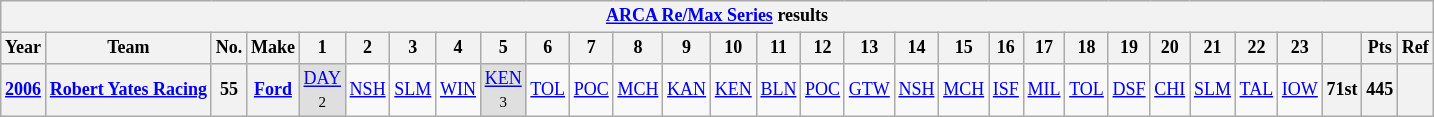<table class="wikitable" style="text-align:center; font-size:75%">
<tr>
<th colspan=45><a href='#'>ARCA Re/Max Series</a> results</th>
</tr>
<tr>
<th>Year</th>
<th>Team</th>
<th>No.</th>
<th>Make</th>
<th>1</th>
<th>2</th>
<th>3</th>
<th>4</th>
<th>5</th>
<th>6</th>
<th>7</th>
<th>8</th>
<th>9</th>
<th>10</th>
<th>11</th>
<th>12</th>
<th>13</th>
<th>14</th>
<th>15</th>
<th>16</th>
<th>17</th>
<th>18</th>
<th>19</th>
<th>20</th>
<th>21</th>
<th>22</th>
<th>23</th>
<th></th>
<th>Pts</th>
<th>Ref</th>
</tr>
<tr>
<th><a href='#'>2006</a></th>
<th><a href='#'>Robert Yates Racing</a></th>
<th>55</th>
<th><a href='#'>Ford</a></th>
<td style="background:#DFDFDF;"><a href='#'>DAY</a><br><small>2</small></td>
<td><a href='#'>NSH</a></td>
<td><a href='#'>SLM</a></td>
<td><a href='#'>WIN</a></td>
<td style="background:#DFDFDF;"><a href='#'>KEN</a><br><small>3</small></td>
<td><a href='#'>TOL</a></td>
<td><a href='#'>POC</a></td>
<td><a href='#'>MCH</a></td>
<td><a href='#'>KAN</a></td>
<td><a href='#'>KEN</a></td>
<td><a href='#'>BLN</a></td>
<td><a href='#'>POC</a></td>
<td><a href='#'>GTW</a></td>
<td><a href='#'>NSH</a></td>
<td><a href='#'>MCH</a></td>
<td><a href='#'>ISF</a></td>
<td><a href='#'>MIL</a></td>
<td><a href='#'>TOL</a></td>
<td><a href='#'>DSF</a></td>
<td><a href='#'>CHI</a></td>
<td><a href='#'>SLM</a></td>
<td><a href='#'>TAL</a></td>
<td><a href='#'>IOW</a></td>
<th>71st</th>
<th>445</th>
<th></th>
</tr>
</table>
